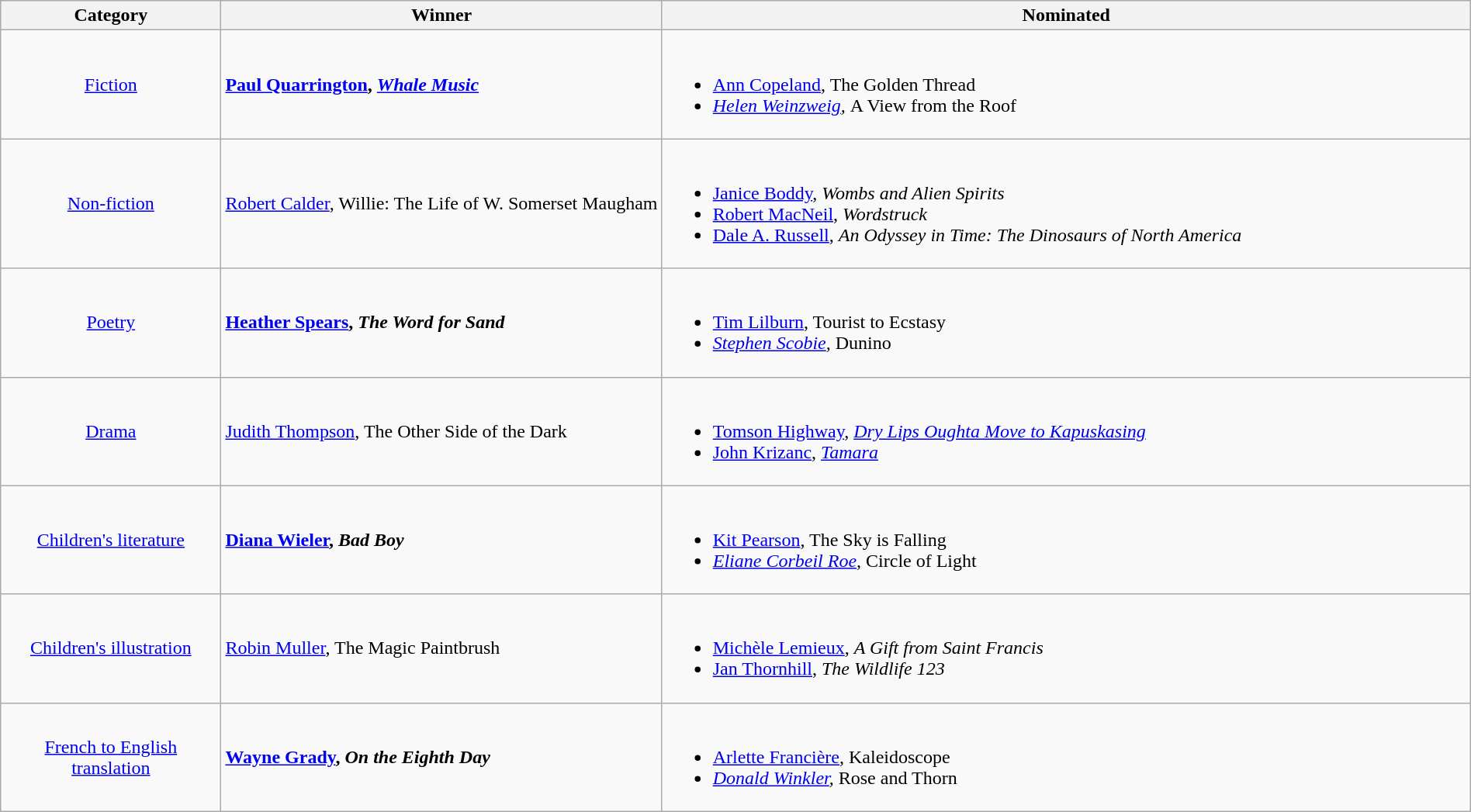<table class="wikitable" width="100%">
<tr>
<th width=15%>Category</th>
<th width=30%>Winner</th>
<th width=55%>Nominated</th>
</tr>
<tr>
<td align="center"><a href='#'>Fiction</a></td>
<td> <strong><a href='#'>Paul Quarrington</a>, <em><a href='#'>Whale Music</a><strong><em></td>
<td><br><ul><li><a href='#'>Ann Copeland</a>, </em>The Golden Thread<em></li><li><a href='#'>Helen Weinzweig</a>, </em>A View from the Roof<em></li></ul></td>
</tr>
<tr>
<td align="center"><a href='#'>Non-fiction</a></td>
<td> </strong><a href='#'>Robert Calder</a>, </em>Willie: The Life of W. Somerset Maugham</em></strong></td>
<td><br><ul><li><a href='#'>Janice Boddy</a>, <em>Wombs and Alien Spirits</em></li><li><a href='#'>Robert MacNeil</a>, <em>Wordstruck</em></li><li><a href='#'>Dale A. Russell</a>, <em>An Odyssey in Time: The Dinosaurs of North America</em></li></ul></td>
</tr>
<tr>
<td align="center"><a href='#'>Poetry</a></td>
<td> <strong><a href='#'>Heather Spears</a>, <em>The Word for Sand<strong><em></td>
<td><br><ul><li><a href='#'>Tim Lilburn</a>, </em>Tourist to Ecstasy<em></li><li><a href='#'>Stephen Scobie</a>, </em>Dunino<em></li></ul></td>
</tr>
<tr>
<td align="center"><a href='#'>Drama</a></td>
<td> </strong><a href='#'>Judith Thompson</a>, </em>The Other Side of the Dark</em></strong></td>
<td><br><ul><li><a href='#'>Tomson Highway</a>, <em><a href='#'>Dry Lips Oughta Move to Kapuskasing</a></em></li><li><a href='#'>John Krizanc</a>, <em><a href='#'>Tamara</a></em></li></ul></td>
</tr>
<tr>
<td align="center"><a href='#'>Children's literature</a></td>
<td> <strong><a href='#'>Diana Wieler</a>, <em>Bad Boy<strong><em></td>
<td><br><ul><li><a href='#'>Kit Pearson</a>, </em>The Sky is Falling<em></li><li><a href='#'>Eliane Corbeil Roe</a>, </em>Circle of Light<em></li></ul></td>
</tr>
<tr>
<td align="center"><a href='#'>Children's illustration</a></td>
<td> </strong><a href='#'>Robin Muller</a>, </em>The Magic Paintbrush</em></strong></td>
<td><br><ul><li><a href='#'>Michèle Lemieux</a>, <em>A Gift from Saint Francis</em></li><li><a href='#'>Jan Thornhill</a>, <em>The Wildlife 123</em></li></ul></td>
</tr>
<tr>
<td align="center"><a href='#'>French to English translation</a></td>
<td> <strong><a href='#'>Wayne Grady</a>, <em>On the Eighth Day<strong><em></td>
<td><br><ul><li><a href='#'>Arlette Francière</a>, </em>Kaleidoscope<em></li><li><a href='#'>Donald Winkler</a>, </em>Rose and Thorn<em></li></ul></td>
</tr>
</table>
